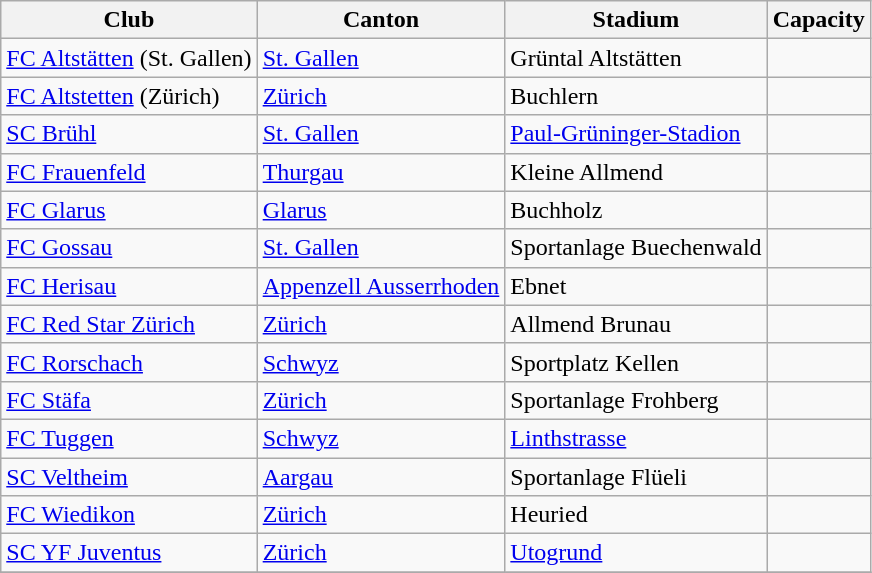<table class="wikitable">
<tr>
<th>Club</th>
<th>Canton</th>
<th>Stadium</th>
<th>Capacity</th>
</tr>
<tr>
<td><a href='#'>FC Altstätten</a> (St. Gallen)</td>
<td><a href='#'>St. Gallen</a></td>
<td>Grüntal Altstätten</td>
<td></td>
</tr>
<tr>
<td><a href='#'>FC Altstetten</a> (Zürich)</td>
<td><a href='#'>Zürich</a></td>
<td>Buchlern</td>
<td></td>
</tr>
<tr>
<td><a href='#'>SC Brühl</a></td>
<td><a href='#'>St. Gallen</a></td>
<td><a href='#'>Paul-Grüninger-Stadion</a></td>
<td></td>
</tr>
<tr>
<td><a href='#'>FC Frauenfeld</a></td>
<td><a href='#'>Thurgau</a></td>
<td>Kleine Allmend</td>
<td></td>
</tr>
<tr>
<td><a href='#'>FC Glarus</a></td>
<td><a href='#'>Glarus</a></td>
<td>Buchholz</td>
<td></td>
</tr>
<tr>
<td><a href='#'>FC Gossau</a></td>
<td><a href='#'>St. Gallen</a></td>
<td>Sportanlage Buechenwald</td>
<td></td>
</tr>
<tr>
<td><a href='#'>FC Herisau</a></td>
<td><a href='#'>Appenzell Ausserrhoden</a></td>
<td>Ebnet</td>
<td></td>
</tr>
<tr>
<td><a href='#'>FC Red Star Zürich</a></td>
<td><a href='#'>Zürich</a></td>
<td>Allmend Brunau</td>
<td></td>
</tr>
<tr>
<td><a href='#'>FC Rorschach</a></td>
<td><a href='#'>Schwyz</a></td>
<td>Sportplatz Kellen</td>
<td></td>
</tr>
<tr>
<td><a href='#'>FC Stäfa</a></td>
<td><a href='#'>Zürich</a></td>
<td>Sportanlage Frohberg</td>
<td></td>
</tr>
<tr>
<td><a href='#'>FC Tuggen</a></td>
<td><a href='#'>Schwyz</a></td>
<td><a href='#'>Linthstrasse</a></td>
<td></td>
</tr>
<tr>
<td><a href='#'>SC Veltheim</a></td>
<td><a href='#'>Aargau</a></td>
<td>Sportanlage Flüeli</td>
<td></td>
</tr>
<tr>
<td><a href='#'>FC Wiedikon</a></td>
<td><a href='#'>Zürich</a></td>
<td>Heuried</td>
<td></td>
</tr>
<tr>
<td><a href='#'>SC YF Juventus</a></td>
<td><a href='#'>Zürich</a></td>
<td><a href='#'>Utogrund</a></td>
<td></td>
</tr>
<tr>
</tr>
</table>
